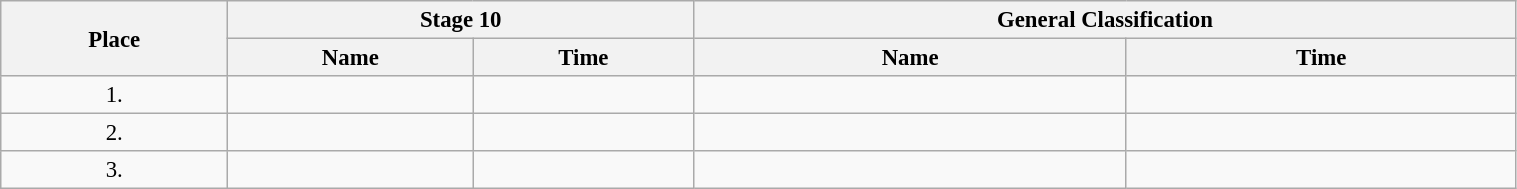<table class=wikitable style="font-size:95%" width="80%">
<tr>
<th rowspan="2">Place</th>
<th colspan="2">Stage 10</th>
<th colspan="2">General Classification</th>
</tr>
<tr>
<th>Name</th>
<th>Time</th>
<th>Name</th>
<th>Time</th>
</tr>
<tr>
<td align="center">1.</td>
<td></td>
<td></td>
<td></td>
<td></td>
</tr>
<tr>
<td align="center">2.</td>
<td></td>
<td></td>
<td></td>
<td></td>
</tr>
<tr>
<td align="center">3.</td>
<td></td>
<td></td>
<td></td>
<td></td>
</tr>
</table>
